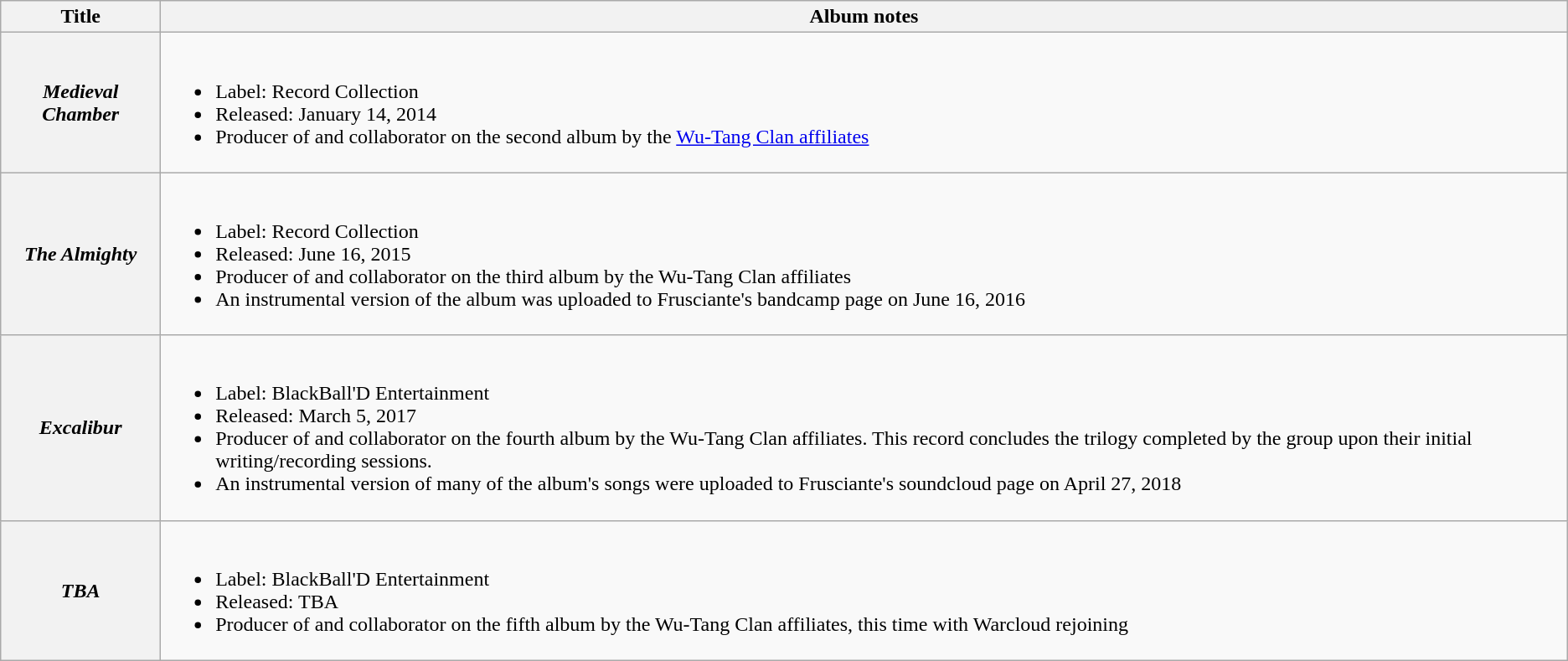<table class="wikitable plainrowheaders">
<tr>
<th scope="col">Title</th>
<th scope="col">Album notes</th>
</tr>
<tr>
<th scope="row"><em>Medieval Chamber</em></th>
<td><br><ul><li>Label: Record Collection</li><li>Released: January 14, 2014</li><li>Producer of and collaborator on the second album by the <a href='#'>Wu-Tang Clan affiliates</a></li></ul></td>
</tr>
<tr>
<th scope="row"><em>The Almighty</em></th>
<td><br><ul><li>Label: Record Collection</li><li>Released: June 16, 2015</li><li>Producer of and collaborator on the third album by the Wu-Tang Clan affiliates</li><li>An instrumental version of the album was uploaded to Frusciante's bandcamp page on June 16, 2016</li></ul></td>
</tr>
<tr>
<th scope="row"><em>Excalibur</em></th>
<td><br><ul><li>Label: BlackBall'D Entertainment</li><li>Released: March 5, 2017</li><li>Producer of and collaborator on the fourth album by the Wu-Tang Clan affiliates.  This record concludes the trilogy completed by the group upon their initial writing/recording sessions.</li><li>An instrumental version of many of the album's songs were uploaded to Frusciante's soundcloud page on April 27, 2018</li></ul></td>
</tr>
<tr>
<th scope="row"><em>TBA</em></th>
<td><br><ul><li>Label: BlackBall'D Entertainment</li><li>Released: TBA</li><li>Producer of and collaborator on the fifth album by the Wu-Tang Clan affiliates, this time with Warcloud rejoining</li></ul></td>
</tr>
</table>
